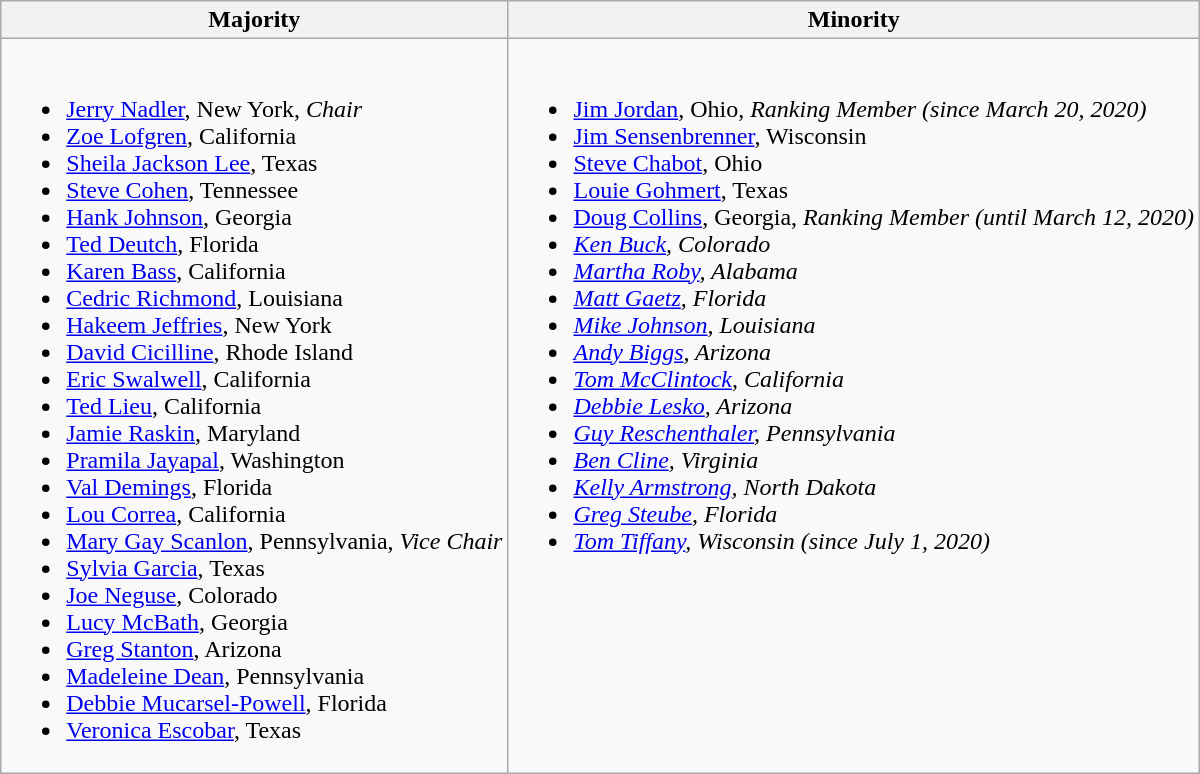<table class=wikitable>
<tr>
<th>Majority</th>
<th>Minority</th>
</tr>
<tr>
<td valign=top ><br><ul><li><a href='#'>Jerry Nadler</a>, New York, <em>Chair</em></li><li><a href='#'>Zoe Lofgren</a>, California</li><li><a href='#'>Sheila Jackson Lee</a>, Texas</li><li><a href='#'>Steve Cohen</a>, Tennessee</li><li><a href='#'>Hank Johnson</a>, Georgia</li><li><a href='#'>Ted Deutch</a>, Florida</li><li><a href='#'>Karen Bass</a>, California</li><li><a href='#'>Cedric Richmond</a>, Louisiana</li><li><a href='#'>Hakeem Jeffries</a>, New York</li><li><a href='#'>David Cicilline</a>, Rhode Island</li><li><a href='#'>Eric Swalwell</a>, California</li><li><a href='#'>Ted Lieu</a>, California</li><li><a href='#'>Jamie Raskin</a>, Maryland</li><li><a href='#'>Pramila Jayapal</a>, Washington</li><li><a href='#'>Val Demings</a>, Florida</li><li><a href='#'>Lou Correa</a>, California</li><li><a href='#'>Mary Gay Scanlon</a>, Pennsylvania, <em>Vice Chair</em></li><li><a href='#'>Sylvia Garcia</a>, Texas</li><li><a href='#'>Joe Neguse</a>, Colorado</li><li><a href='#'>Lucy McBath</a>, Georgia</li><li><a href='#'>Greg Stanton</a>, Arizona</li><li><a href='#'>Madeleine Dean</a>, Pennsylvania</li><li><a href='#'>Debbie Mucarsel-Powell</a>, Florida</li><li><a href='#'>Veronica Escobar</a>, Texas</li></ul></td>
<td valign=top ><br><ul><li><a href='#'>Jim Jordan</a>, Ohio,  <em>Ranking Member (since March 20, 2020)</em></li><li><a href='#'>Jim Sensenbrenner</a>, Wisconsin</li><li><a href='#'>Steve Chabot</a>, Ohio</li><li><a href='#'>Louie Gohmert</a>, Texas</li><li><a href='#'>Doug Collins</a>, Georgia, <em>Ranking Member (until March 12, 2020)</li><li><a href='#'>Ken Buck</a>, Colorado</li><li><a href='#'>Martha Roby</a>, Alabama</li><li><a href='#'>Matt Gaetz</a>, Florida</li><li><a href='#'>Mike Johnson</a>, Louisiana</li><li><a href='#'>Andy Biggs</a>, Arizona</li><li><a href='#'>Tom McClintock</a>, California</li><li><a href='#'>Debbie Lesko</a>, Arizona</li><li><a href='#'>Guy Reschenthaler</a>, Pennsylvania</li><li><a href='#'>Ben Cline</a>, Virginia</li><li><a href='#'>Kelly Armstrong</a>, North Dakota</li><li><a href='#'>Greg Steube</a>, Florida</li><li><a href='#'>Tom Tiffany</a>, Wisconsin (since July 1, 2020)</li></ul></td>
</tr>
</table>
